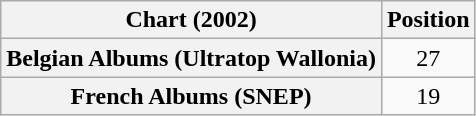<table class="wikitable sortable plainrowheaders" style="text-align:center">
<tr>
<th scope="col">Chart (2002)</th>
<th scope="col">Position</th>
</tr>
<tr>
<th scope="row">Belgian Albums (Ultratop Wallonia)</th>
<td>27</td>
</tr>
<tr>
<th scope="row">French Albums (SNEP)</th>
<td>19</td>
</tr>
</table>
